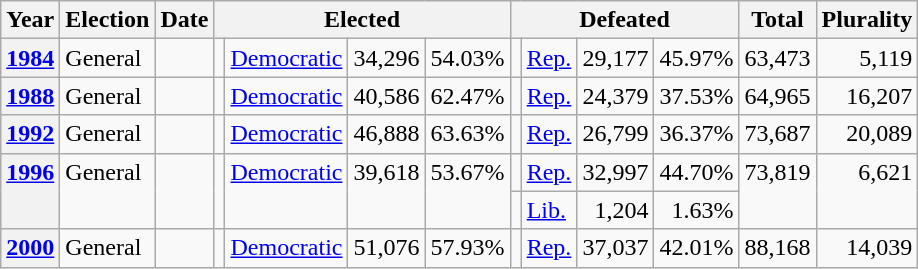<table class=wikitable>
<tr>
<th>Year</th>
<th>Election</th>
<th>Date</th>
<th ! colspan="4">Elected</th>
<th ! colspan="4">Defeated</th>
<th>Total</th>
<th>Plurality</th>
</tr>
<tr>
<th valign="top"><a href='#'>1984</a></th>
<td valign="top">General</td>
<td valign="top"></td>
<td valign="top"></td>
<td valign="top" ><a href='#'>Democratic</a></td>
<td valign="top" align="right">34,296</td>
<td valign="top" align="right">54.03%</td>
<td valign="top"></td>
<td valign="top" ><a href='#'>Rep.</a></td>
<td valign="top" align="right">29,177</td>
<td valign="top" align="right">45.97%</td>
<td valign="top" align="right">63,473</td>
<td valign="top" align="right">5,119</td>
</tr>
<tr>
<th valign="top"><a href='#'>1988</a></th>
<td valign="top">General</td>
<td valign="top"></td>
<td valign="top"></td>
<td valign="top" ><a href='#'>Democratic</a></td>
<td valign="top" align="right">40,586</td>
<td valign="top" align="right">62.47%</td>
<td valign="top"></td>
<td valign="top" ><a href='#'>Rep.</a></td>
<td valign="top" align="right">24,379</td>
<td valign="top" align="right">37.53%</td>
<td valign="top" align="right">64,965</td>
<td valign="top" align="right">16,207</td>
</tr>
<tr>
<th valign="top"><a href='#'>1992</a></th>
<td valign="top">General</td>
<td valign="top"></td>
<td valign="top"></td>
<td valign="top" ><a href='#'>Democratic</a></td>
<td valign="top" align="right">46,888</td>
<td valign="top" align="right">63.63%</td>
<td valign="top"></td>
<td valign="top" ><a href='#'>Rep.</a></td>
<td valign="top" align="right">26,799</td>
<td valign="top" align="right">36.37%</td>
<td valign="top" align="right">73,687</td>
<td valign="top" align="right">20,089</td>
</tr>
<tr>
<th rowspan="2" valign="top"><a href='#'>1996</a></th>
<td rowspan="2" valign="top">General</td>
<td rowspan="2" valign="top"></td>
<td rowspan="2" valign="top"></td>
<td rowspan="2" valign="top" ><a href='#'>Democratic</a></td>
<td rowspan="2" valign="top" align="right">39,618</td>
<td rowspan="2" valign="top" align="right">53.67%</td>
<td valign="top"></td>
<td valign="top" ><a href='#'>Rep.</a></td>
<td valign="top" align="right">32,997</td>
<td valign="top" align="right">44.70%</td>
<td rowspan="2" valign="top" align="right">73,819</td>
<td rowspan="2" valign="top" align="right">6,621</td>
</tr>
<tr>
<td valign="top"></td>
<td valign="top" ><a href='#'>Lib.</a></td>
<td valign="top" align="right">1,204</td>
<td valign="top" align="right">1.63%</td>
</tr>
<tr>
<th valign="top"><a href='#'>2000</a></th>
<td valign="top">General</td>
<td valign="top"></td>
<td valign="top"></td>
<td valign="top" ><a href='#'>Democratic</a></td>
<td valign="top" align="right">51,076</td>
<td valign="top" align="right">57.93%</td>
<td valign="top"></td>
<td valign="top" ><a href='#'>Rep.</a></td>
<td valign="top" align="right">37,037</td>
<td valign="top" align="right">42.01%</td>
<td valign="top" align="right">88,168</td>
<td valign="top" align="right">14,039</td>
</tr>
</table>
